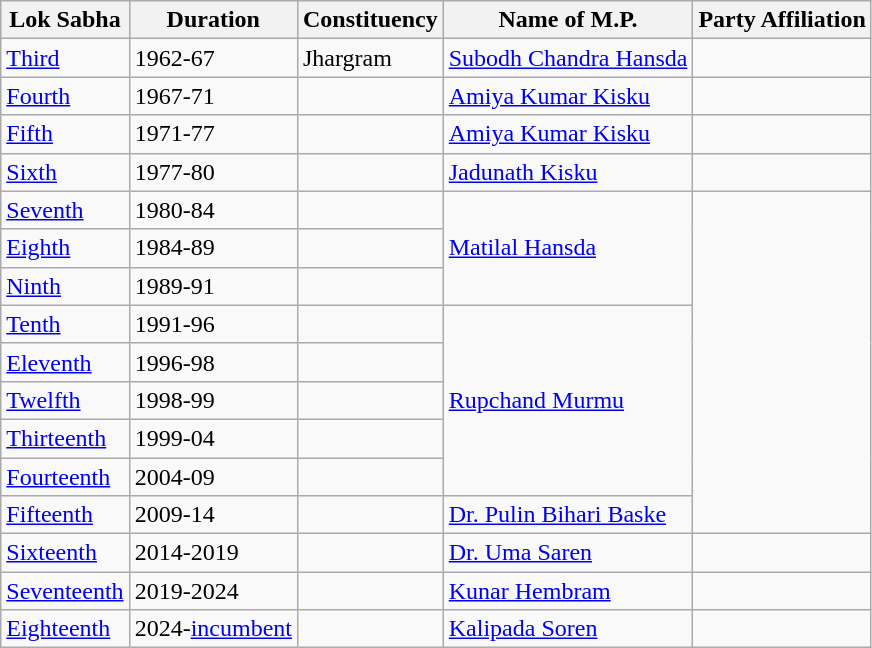<table class="wikitable sortable">
<tr>
<th>Lok Sabha</th>
<th>Duration</th>
<th>Constituency</th>
<th>Name of M.P.</th>
<th colspan=2>Party Affiliation</th>
</tr>
<tr>
<td><a href='#'>Third</a></td>
<td>1962-67</td>
<td>Jhargram</td>
<td><a href='#'>Subodh Chandra Hansda</a></td>
<td></td>
</tr>
<tr>
<td><a href='#'>Fourth</a></td>
<td>1967-71</td>
<td></td>
<td><a href='#'>Amiya Kumar Kisku</a></td>
<td></td>
</tr>
<tr>
<td><a href='#'>Fifth</a></td>
<td>1971-77</td>
<td></td>
<td><a href='#'>Amiya Kumar Kisku</a></td>
<td></td>
</tr>
<tr>
<td><a href='#'>Sixth</a></td>
<td>1977-80</td>
<td></td>
<td><a href='#'>Jadunath Kisku</a></td>
<td></td>
</tr>
<tr>
<td><a href='#'>Seventh</a></td>
<td>1980-84</td>
<td></td>
<td rowspan="3"><a href='#'>Matilal Hansda</a></td>
</tr>
<tr>
<td><a href='#'>Eighth</a></td>
<td>1984-89</td>
<td></td>
</tr>
<tr>
<td><a href='#'>Ninth</a></td>
<td>1989-91</td>
<td></td>
</tr>
<tr>
<td><a href='#'>Tenth</a></td>
<td>1991-96</td>
<td></td>
<td rowspan="5"><a href='#'>Rupchand Murmu</a></td>
</tr>
<tr>
<td><a href='#'>Eleventh</a></td>
<td>1996-98</td>
<td></td>
</tr>
<tr>
<td><a href='#'>Twelfth</a></td>
<td>1998-99</td>
<td></td>
</tr>
<tr>
<td><a href='#'>Thirteenth</a></td>
<td>1999-04</td>
<td></td>
</tr>
<tr>
<td><a href='#'>Fourteenth</a></td>
<td>2004-09</td>
<td></td>
</tr>
<tr>
<td><a href='#'>Fifteenth</a></td>
<td>2009-14</td>
<td></td>
<td><a href='#'>Dr. Pulin Bihari Baske</a></td>
</tr>
<tr>
<td><a href='#'>Sixteenth</a></td>
<td>2014-2019</td>
<td></td>
<td><a href='#'>Dr. Uma Saren</a></td>
<td></td>
</tr>
<tr>
<td><a href='#'>Seventeenth</a></td>
<td>2019-2024</td>
<td></td>
<td><a href='#'>Kunar Hembram</a></td>
<td></td>
</tr>
<tr>
<td><a href='#'>Eighteenth</a></td>
<td>2024-<a href='#'>incumbent</a></td>
<td></td>
<td><a href='#'>Kalipada Soren</a></td>
<td></td>
</tr>
</table>
